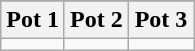<table class="wikitable">
<tr>
</tr>
<tr>
<th width=33%>Pot 1</th>
<th width=33%>Pot 2</th>
<th width=34%>Pot 3</th>
</tr>
<tr>
<td valign=top></td>
<td valign=top></td>
<td valign=top></td>
</tr>
</table>
